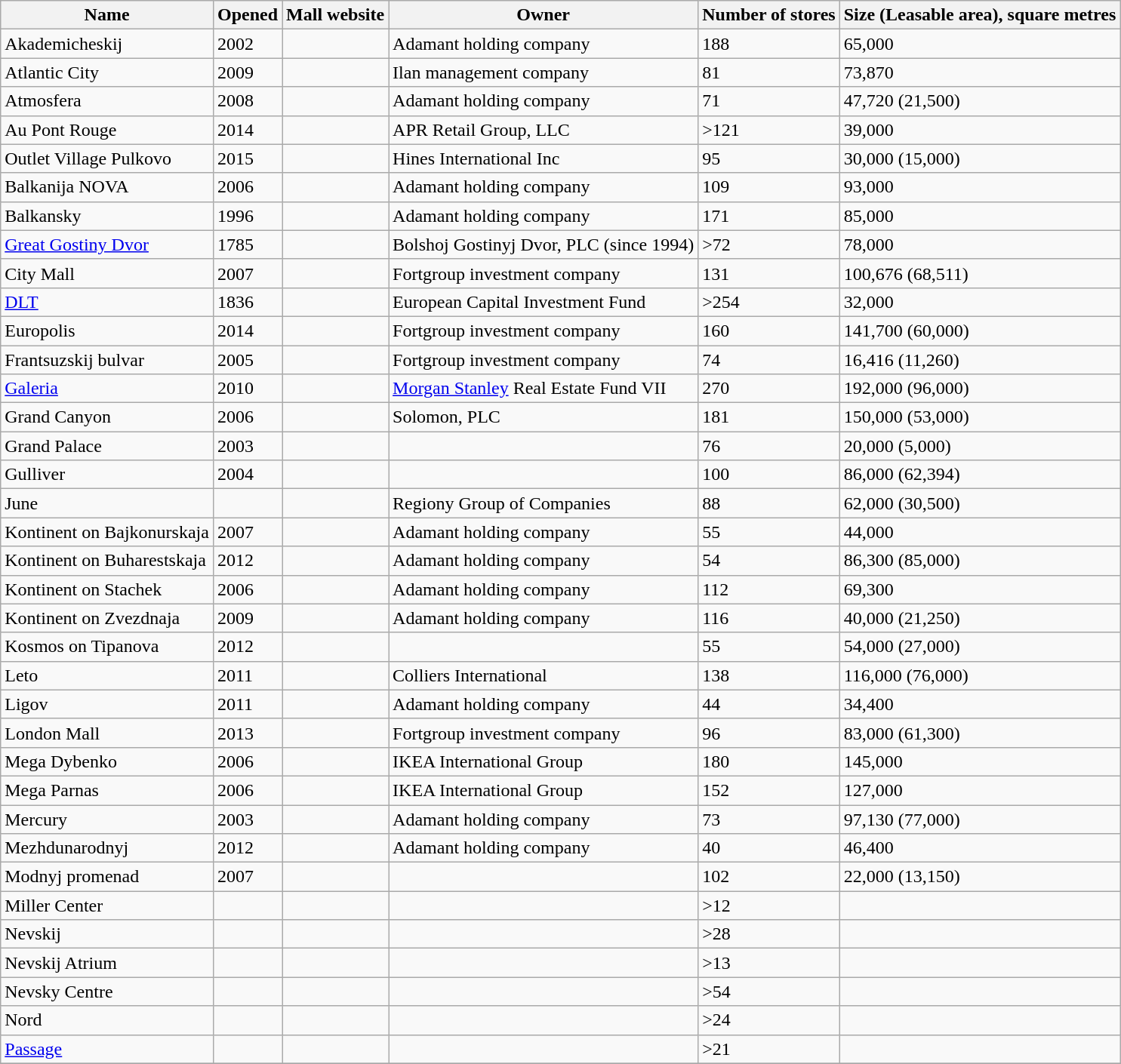<table class=wikitable>
<tr>
<th>Name</th>
<th>Opened</th>
<th>Mall website</th>
<th>Owner</th>
<th>Number of stores</th>
<th>Size (Leasable area), square metres</th>
</tr>
<tr>
<td>Akademicheskij</td>
<td>2002</td>
<td></td>
<td>Adamant holding company</td>
<td>188</td>
<td>65,000</td>
</tr>
<tr>
<td>Atlantic City</td>
<td>2009</td>
<td></td>
<td>Ilan management company</td>
<td>81</td>
<td>73,870</td>
</tr>
<tr>
<td>Atmosfera</td>
<td>2008</td>
<td></td>
<td>Adamant holding company</td>
<td>71</td>
<td>47,720 (21,500)</td>
</tr>
<tr>
<td>Au Pont Rouge</td>
<td>2014</td>
<td></td>
<td>APR Retail Group, LLC</td>
<td>>121</td>
<td>39,000</td>
</tr>
<tr>
<td>Outlet Village Pulkovo</td>
<td>2015</td>
<td></td>
<td>Hines International Inc</td>
<td>95</td>
<td>30,000 (15,000)</td>
</tr>
<tr>
<td>Balkanija NOVA</td>
<td>2006</td>
<td></td>
<td>Adamant holding company</td>
<td>109</td>
<td>93,000</td>
</tr>
<tr>
<td>Balkansky</td>
<td>1996</td>
<td></td>
<td>Adamant holding company</td>
<td>171</td>
<td>85,000</td>
</tr>
<tr>
<td><a href='#'>Great Gostiny Dvor</a></td>
<td>1785</td>
<td></td>
<td>Bolshoj Gostinyj Dvor, PLC (since 1994)</td>
<td>>72</td>
<td>78,000</td>
</tr>
<tr>
<td>City Mall</td>
<td>2007</td>
<td></td>
<td>Fortgroup investment company</td>
<td>131</td>
<td>100,676 (68,511)</td>
</tr>
<tr>
<td><a href='#'>DLT</a></td>
<td>1836</td>
<td></td>
<td>European Capital Investment Fund</td>
<td>>254</td>
<td>32,000</td>
</tr>
<tr>
<td>Europolis</td>
<td>2014</td>
<td></td>
<td>Fortgroup investment company</td>
<td>160</td>
<td>141,700 (60,000)</td>
</tr>
<tr>
<td>Frantsuzskij bulvar</td>
<td>2005</td>
<td></td>
<td>Fortgroup investment company</td>
<td>74</td>
<td>16,416 (11,260)</td>
</tr>
<tr>
<td><a href='#'>Galeria</a></td>
<td>2010</td>
<td></td>
<td><a href='#'>Morgan Stanley</a> Real Estate Fund VII</td>
<td>270</td>
<td>192,000 (96,000)</td>
</tr>
<tr>
<td>Grand Canyon</td>
<td>2006</td>
<td></td>
<td>Solomon, PLC</td>
<td>181</td>
<td>150,000 (53,000)</td>
</tr>
<tr>
<td>Grand Palace</td>
<td>2003</td>
<td></td>
<td></td>
<td>76</td>
<td>20,000 (5,000)</td>
</tr>
<tr>
<td>Gulliver</td>
<td>2004</td>
<td></td>
<td></td>
<td>100</td>
<td>86,000 (62,394)</td>
</tr>
<tr>
<td>June</td>
<td></td>
<td></td>
<td>Regiony Group of Companies</td>
<td>88</td>
<td>62,000 (30,500)</td>
</tr>
<tr>
<td>Kontinent on Bajkonurskaja</td>
<td>2007</td>
<td></td>
<td>Adamant holding company</td>
<td>55</td>
<td>44,000</td>
</tr>
<tr>
<td>Kontinent on Buharestskaja</td>
<td>2012</td>
<td></td>
<td>Adamant holding company</td>
<td>54</td>
<td>86,300 (85,000)</td>
</tr>
<tr>
<td>Kontinent on Stachek</td>
<td>2006</td>
<td></td>
<td>Adamant holding company</td>
<td>112</td>
<td>69,300</td>
</tr>
<tr>
<td>Kontinent on Zvezdnaja</td>
<td>2009</td>
<td></td>
<td>Adamant holding company</td>
<td>116</td>
<td>40,000 (21,250)</td>
</tr>
<tr>
<td>Kosmos on Tipanova</td>
<td>2012</td>
<td></td>
<td></td>
<td>55</td>
<td>54,000 (27,000)</td>
</tr>
<tr>
<td>Leto</td>
<td>2011</td>
<td></td>
<td>Colliers International</td>
<td>138</td>
<td>116,000 (76,000)</td>
</tr>
<tr>
<td>Ligov</td>
<td>2011</td>
<td></td>
<td>Adamant holding company</td>
<td>44</td>
<td>34,400</td>
</tr>
<tr>
<td>London Mall</td>
<td>2013</td>
<td></td>
<td>Fortgroup investment company</td>
<td>96</td>
<td>83,000 (61,300)</td>
</tr>
<tr>
<td>Mega Dybenko</td>
<td>2006</td>
<td></td>
<td>IKEA International Group</td>
<td>180</td>
<td>145,000</td>
</tr>
<tr>
<td>Mega Parnas</td>
<td>2006</td>
<td></td>
<td>IKEA International Group</td>
<td>152</td>
<td>127,000</td>
</tr>
<tr>
<td>Mercury</td>
<td>2003</td>
<td></td>
<td>Adamant holding company</td>
<td>73</td>
<td>97,130 (77,000)</td>
</tr>
<tr>
<td>Mezhdunarodnyj</td>
<td>2012</td>
<td></td>
<td>Adamant holding company</td>
<td>40</td>
<td>46,400</td>
</tr>
<tr>
<td>Modnyj promenad</td>
<td>2007</td>
<td></td>
<td></td>
<td>102</td>
<td>22,000 (13,150)</td>
</tr>
<tr>
<td>Miller Center</td>
<td></td>
<td></td>
<td></td>
<td>>12</td>
<td></td>
</tr>
<tr>
<td>Nevskij</td>
<td></td>
<td></td>
<td></td>
<td>>28</td>
<td></td>
</tr>
<tr>
<td>Nevskij Atrium</td>
<td></td>
<td></td>
<td></td>
<td>>13</td>
<td></td>
</tr>
<tr>
<td>Nevsky Centre</td>
<td></td>
<td></td>
<td></td>
<td>>54</td>
<td></td>
</tr>
<tr>
<td>Nord</td>
<td></td>
<td></td>
<td></td>
<td>>24</td>
<td></td>
</tr>
<tr>
<td><a href='#'>Passage</a></td>
<td></td>
<td></td>
<td></td>
<td>>21</td>
<td></td>
</tr>
<tr>
</tr>
</table>
